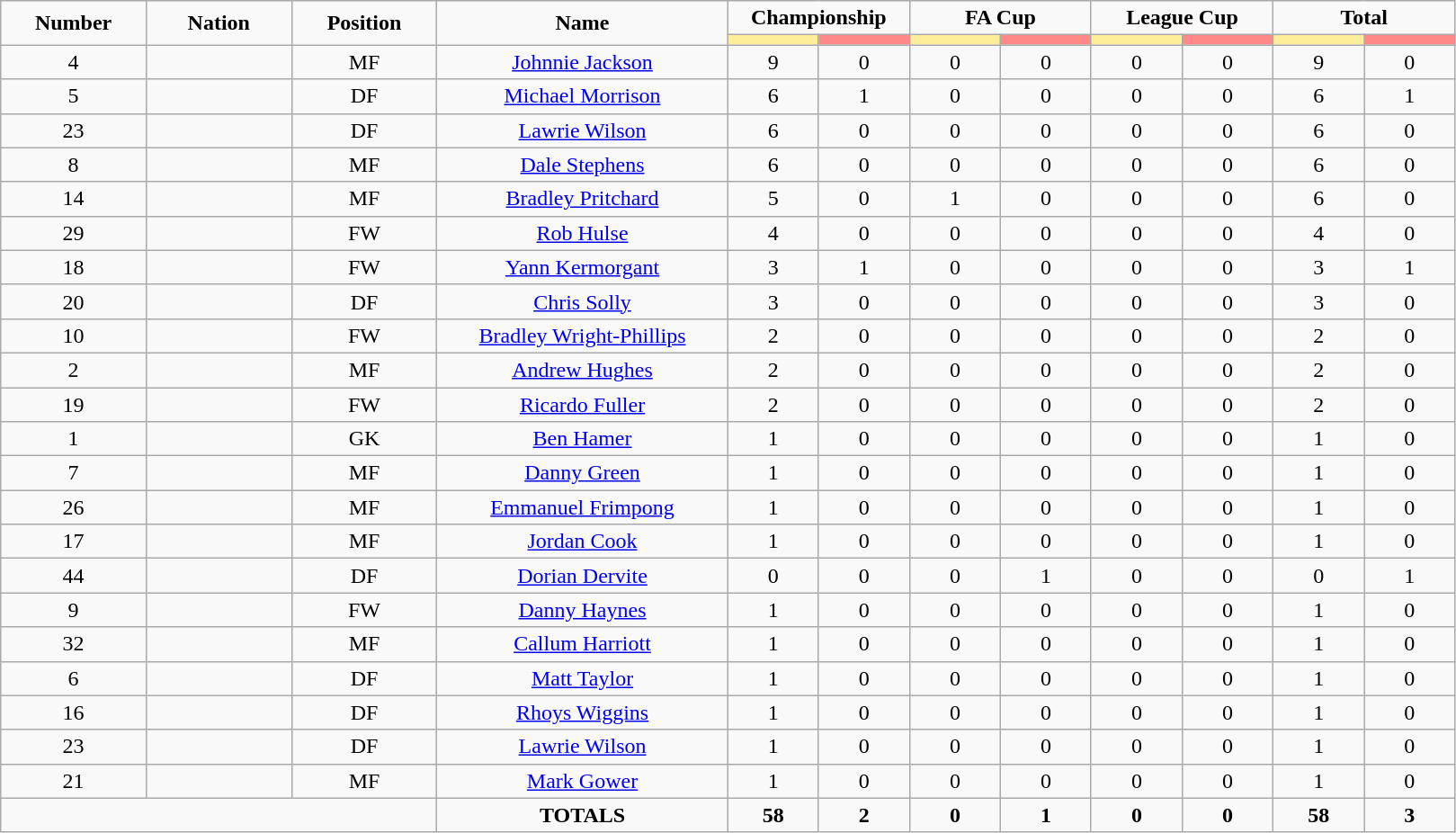<table class="wikitable" style="text-align:center;">
<tr style="text-align:center;">
<td rowspan="2"  style="width:10%; "><strong>Number</strong></td>
<td rowspan="2"  style="width:10%; "><strong>Nation</strong></td>
<td rowspan="2"  style="width:10%; "><strong>Position</strong></td>
<td rowspan="2"  style="width:20%; "><strong>Name</strong></td>
<td colspan="2"><strong>Championship</strong></td>
<td colspan="2"><strong>FA Cup</strong></td>
<td colspan="2"><strong>League Cup</strong></td>
<td colspan="2"><strong>Total</strong></td>
</tr>
<tr>
<th style="width:60px; background:#fe9;"></th>
<th style="width:60px; background:#ff8888;"></th>
<th style="width:60px; background:#fe9;"></th>
<th style="width:60px; background:#ff8888;"></th>
<th style="width:60px; background:#fe9;"></th>
<th style="width:60px; background:#ff8888;"></th>
<th style="width:60px; background:#fe9;"></th>
<th style="width:60px; background:#ff8888;"></th>
</tr>
<tr>
<td>4</td>
<td></td>
<td>MF</td>
<td><a href='#'>Johnnie Jackson</a></td>
<td>9</td>
<td>0</td>
<td>0</td>
<td>0</td>
<td>0</td>
<td>0</td>
<td>9</td>
<td>0</td>
</tr>
<tr>
<td>5</td>
<td></td>
<td>DF</td>
<td><a href='#'>Michael Morrison</a></td>
<td>6</td>
<td>1</td>
<td>0</td>
<td>0</td>
<td>0</td>
<td>0</td>
<td>6</td>
<td>1</td>
</tr>
<tr>
<td>23</td>
<td></td>
<td>DF</td>
<td><a href='#'>Lawrie Wilson</a></td>
<td>6</td>
<td>0</td>
<td>0</td>
<td>0</td>
<td>0</td>
<td>0</td>
<td>6</td>
<td>0</td>
</tr>
<tr>
<td>8</td>
<td></td>
<td>MF</td>
<td><a href='#'>Dale Stephens</a></td>
<td>6</td>
<td>0</td>
<td>0</td>
<td>0</td>
<td>0</td>
<td>0</td>
<td>6</td>
<td>0</td>
</tr>
<tr>
<td>14</td>
<td></td>
<td>MF</td>
<td><a href='#'>Bradley Pritchard</a></td>
<td>5</td>
<td>0</td>
<td>1</td>
<td>0</td>
<td>0</td>
<td>0</td>
<td>6</td>
<td>0</td>
</tr>
<tr>
<td>29</td>
<td></td>
<td>FW</td>
<td><a href='#'>Rob Hulse</a></td>
<td>4</td>
<td>0</td>
<td>0</td>
<td>0</td>
<td>0</td>
<td>0</td>
<td>4</td>
<td>0</td>
</tr>
<tr>
<td>18</td>
<td></td>
<td>FW</td>
<td><a href='#'>Yann Kermorgant</a></td>
<td>3</td>
<td>1</td>
<td>0</td>
<td>0</td>
<td>0</td>
<td>0</td>
<td>3</td>
<td>1</td>
</tr>
<tr>
<td>20</td>
<td></td>
<td>DF</td>
<td><a href='#'>Chris Solly</a></td>
<td>3</td>
<td>0</td>
<td>0</td>
<td>0</td>
<td>0</td>
<td>0</td>
<td>3</td>
<td>0</td>
</tr>
<tr>
<td>10</td>
<td></td>
<td>FW</td>
<td><a href='#'>Bradley Wright-Phillips</a></td>
<td>2</td>
<td>0</td>
<td>0</td>
<td>0</td>
<td>0</td>
<td>0</td>
<td>2</td>
<td>0</td>
</tr>
<tr>
<td>2</td>
<td></td>
<td>MF</td>
<td><a href='#'>Andrew Hughes</a></td>
<td>2</td>
<td>0</td>
<td>0</td>
<td>0</td>
<td>0</td>
<td>0</td>
<td>2</td>
<td>0</td>
</tr>
<tr>
<td>19</td>
<td></td>
<td>FW</td>
<td><a href='#'>Ricardo Fuller</a></td>
<td>2</td>
<td>0</td>
<td>0</td>
<td>0</td>
<td>0</td>
<td>0</td>
<td>2</td>
<td>0</td>
</tr>
<tr>
<td>1</td>
<td></td>
<td>GK</td>
<td><a href='#'>Ben Hamer</a></td>
<td>1</td>
<td>0</td>
<td>0</td>
<td>0</td>
<td>0</td>
<td>0</td>
<td>1</td>
<td>0</td>
</tr>
<tr>
<td>7</td>
<td></td>
<td>MF</td>
<td><a href='#'>Danny Green</a></td>
<td>1</td>
<td>0</td>
<td>0</td>
<td>0</td>
<td>0</td>
<td>0</td>
<td>1</td>
<td>0</td>
</tr>
<tr>
<td>26</td>
<td></td>
<td>MF</td>
<td><a href='#'>Emmanuel Frimpong</a></td>
<td>1</td>
<td>0</td>
<td>0</td>
<td>0</td>
<td>0</td>
<td>0</td>
<td>1</td>
<td>0</td>
</tr>
<tr>
<td>17</td>
<td></td>
<td>MF</td>
<td><a href='#'>Jordan Cook</a></td>
<td>1</td>
<td>0</td>
<td>0</td>
<td>0</td>
<td>0</td>
<td>0</td>
<td>1</td>
<td>0</td>
</tr>
<tr>
<td>44</td>
<td></td>
<td>DF</td>
<td><a href='#'>Dorian Dervite</a></td>
<td>0</td>
<td>0</td>
<td>0</td>
<td>1</td>
<td>0</td>
<td>0</td>
<td>0</td>
<td>1</td>
</tr>
<tr>
<td>9</td>
<td></td>
<td>FW</td>
<td><a href='#'>Danny Haynes</a></td>
<td>1</td>
<td>0</td>
<td>0</td>
<td>0</td>
<td>0</td>
<td>0</td>
<td>1</td>
<td>0</td>
</tr>
<tr>
<td>32</td>
<td></td>
<td>MF</td>
<td><a href='#'>Callum Harriott</a></td>
<td>1</td>
<td>0</td>
<td>0</td>
<td>0</td>
<td>0</td>
<td>0</td>
<td>1</td>
<td>0</td>
</tr>
<tr>
<td>6</td>
<td></td>
<td>DF</td>
<td><a href='#'>Matt Taylor</a></td>
<td>1</td>
<td>0</td>
<td>0</td>
<td>0</td>
<td>0</td>
<td>0</td>
<td>1</td>
<td>0</td>
</tr>
<tr>
<td>16</td>
<td></td>
<td>DF</td>
<td><a href='#'>Rhoys Wiggins</a></td>
<td>1</td>
<td>0</td>
<td>0</td>
<td>0</td>
<td>0</td>
<td>0</td>
<td>1</td>
<td>0</td>
</tr>
<tr>
<td>23</td>
<td></td>
<td>DF</td>
<td><a href='#'>Lawrie Wilson</a></td>
<td>1</td>
<td>0</td>
<td>0</td>
<td>0</td>
<td>0</td>
<td>0</td>
<td>1</td>
<td>0</td>
</tr>
<tr>
<td>21</td>
<td></td>
<td>MF</td>
<td><a href='#'>Mark Gower</a></td>
<td>1</td>
<td>0</td>
<td>0</td>
<td>0</td>
<td>0</td>
<td>0</td>
<td>1</td>
<td>0</td>
</tr>
<tr>
<td colspan="3"></td>
<td><strong>TOTALS</strong></td>
<td><strong>58</strong></td>
<td><strong>2</strong></td>
<td><strong>0</strong></td>
<td><strong>1</strong></td>
<td><strong>0</strong></td>
<td><strong>0</strong></td>
<td><strong>58</strong></td>
<td><strong>3</strong></td>
</tr>
</table>
